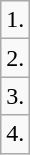<table class="wikitable">
<tr>
<td>1. </td>
</tr>
<tr>
<td>2. </td>
</tr>
<tr>
<td>3. </td>
</tr>
<tr>
<td>4. </td>
</tr>
</table>
